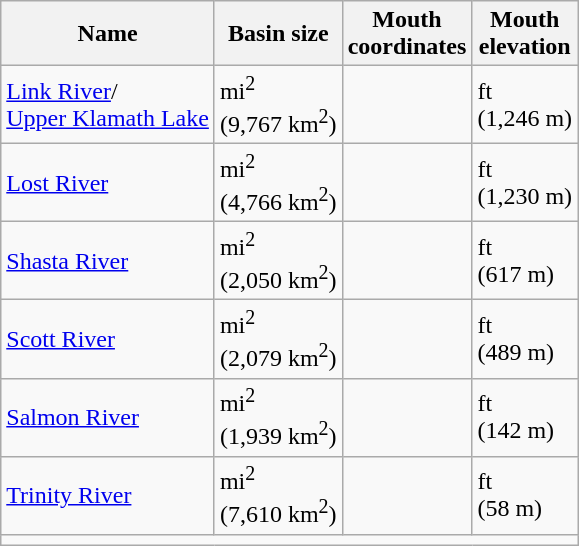<table class="wikitable sortable" border="1">
<tr>
<th>Name</th>
<th>Basin size</th>
<th>Mouth<br>coordinates</th>
<th>Mouth<br>elevation</th>
</tr>
<tr>
<td><a href='#'>Link River</a>/<br><a href='#'>Upper Klamath Lake</a></td>
<td> mi<sup>2</sup><br>(9,767 km<sup>2</sup>)</td>
<td></td>
<td> ft<br>(1,246 m)</td>
</tr>
<tr>
<td><a href='#'>Lost River</a></td>
<td> mi<sup>2</sup><br>(4,766 km<sup>2</sup>)</td>
<td></td>
<td> ft<br>(1,230 m)</td>
</tr>
<tr>
<td><a href='#'>Shasta River</a></td>
<td> mi<sup>2</sup><br>(2,050 km<sup>2</sup>)</td>
<td></td>
<td> ft<br>(617 m)</td>
</tr>
<tr>
<td><a href='#'>Scott River</a></td>
<td> mi<sup>2</sup><br>(2,079 km<sup>2</sup>)</td>
<td></td>
<td> ft<br>(489 m)</td>
</tr>
<tr>
<td><a href='#'>Salmon River</a></td>
<td> mi<sup>2</sup><br>(1,939 km<sup>2</sup>)</td>
<td></td>
<td> ft<br>(142 m)</td>
</tr>
<tr>
<td><a href='#'>Trinity River</a></td>
<td> mi<sup>2</sup><br>(7,610 km<sup>2</sup>)</td>
<td></td>
<td> ft<br>(58 m)</td>
</tr>
<tr>
<td colspan="4"></td>
</tr>
</table>
